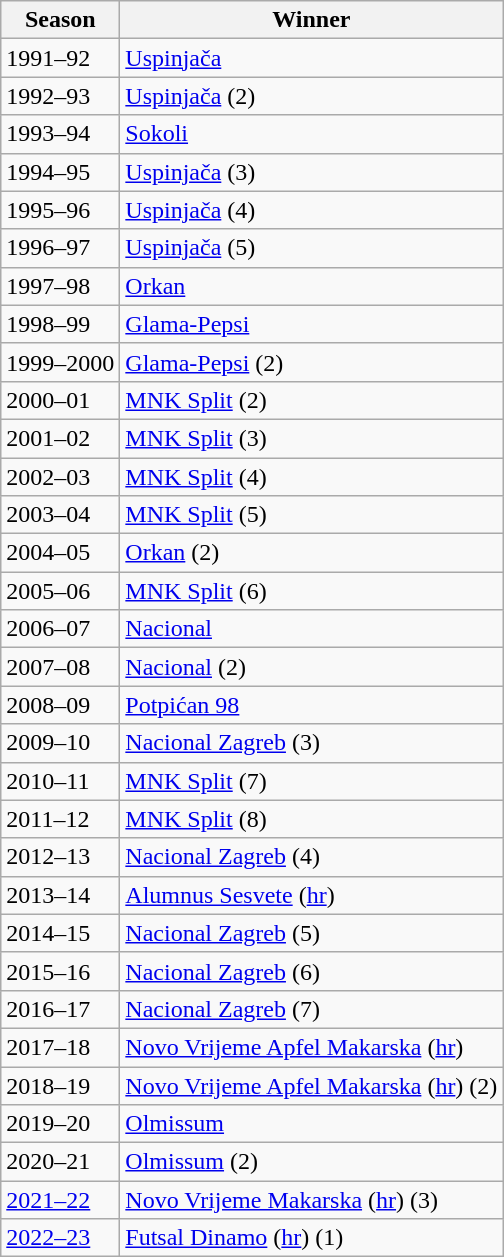<table class="wikitable sortable">
<tr>
<th>Season</th>
<th>Winner</th>
</tr>
<tr>
<td>1991–92</td>
<td><a href='#'>Uspinjača</a></td>
</tr>
<tr>
<td>1992–93</td>
<td><a href='#'>Uspinjača</a> (2)</td>
</tr>
<tr>
<td>1993–94</td>
<td><a href='#'>Sokoli</a></td>
</tr>
<tr>
<td>1994–95</td>
<td><a href='#'>Uspinjača</a> (3)</td>
</tr>
<tr>
<td>1995–96</td>
<td><a href='#'>Uspinjača</a> (4)</td>
</tr>
<tr>
<td>1996–97</td>
<td><a href='#'>Uspinjača</a> (5)</td>
</tr>
<tr>
<td>1997–98</td>
<td><a href='#'>Orkan</a></td>
</tr>
<tr>
<td>1998–99</td>
<td><a href='#'>Glama-Pepsi</a></td>
</tr>
<tr>
<td>1999–2000</td>
<td><a href='#'>Glama-Pepsi</a> (2)</td>
</tr>
<tr>
<td>2000–01</td>
<td><a href='#'>MNK Split</a> (2)</td>
</tr>
<tr>
<td>2001–02</td>
<td><a href='#'>MNK Split</a> (3)</td>
</tr>
<tr>
<td>2002–03</td>
<td><a href='#'>MNK Split</a> (4)</td>
</tr>
<tr>
<td>2003–04</td>
<td><a href='#'>MNK Split</a> (5)</td>
</tr>
<tr>
<td>2004–05</td>
<td><a href='#'>Orkan</a> (2)</td>
</tr>
<tr>
<td>2005–06</td>
<td><a href='#'>MNK Split</a> (6)</td>
</tr>
<tr>
<td>2006–07</td>
<td><a href='#'>Nacional</a></td>
</tr>
<tr>
<td>2007–08</td>
<td><a href='#'>Nacional</a> (2)</td>
</tr>
<tr>
<td>2008–09</td>
<td><a href='#'>Potpićan 98</a></td>
</tr>
<tr>
<td>2009–10</td>
<td><a href='#'>Nacional Zagreb</a> (3)</td>
</tr>
<tr>
<td>2010–11</td>
<td><a href='#'>MNK Split</a> (7)</td>
</tr>
<tr>
<td>2011–12</td>
<td><a href='#'>MNK Split</a> (8)</td>
</tr>
<tr>
<td>2012–13</td>
<td><a href='#'>Nacional Zagreb</a> (4)</td>
</tr>
<tr>
<td>2013–14</td>
<td><a href='#'>Alumnus Sesvete</a> (<a href='#'>hr</a>)</td>
</tr>
<tr>
<td>2014–15</td>
<td><a href='#'>Nacional Zagreb</a> (5)</td>
</tr>
<tr>
<td>2015–16</td>
<td><a href='#'>Nacional Zagreb</a> (6)</td>
</tr>
<tr>
<td>2016–17</td>
<td><a href='#'>Nacional Zagreb</a> (7)</td>
</tr>
<tr>
<td>2017–18</td>
<td><a href='#'>Novo Vrijeme Apfel Makarska</a> (<a href='#'>hr</a>)</td>
</tr>
<tr>
<td>2018–19</td>
<td><a href='#'>Novo Vrijeme Apfel Makarska</a> (<a href='#'>hr</a>) (2)</td>
</tr>
<tr>
<td>2019–20</td>
<td><a href='#'>Olmissum</a></td>
</tr>
<tr>
<td>2020–21</td>
<td><a href='#'>Olmissum</a> (2)</td>
</tr>
<tr>
<td><a href='#'>2021–22</a></td>
<td><a href='#'>Novo Vrijeme Makarska</a> (<a href='#'>hr</a>) (3)</td>
</tr>
<tr>
<td><a href='#'>2022–23</a></td>
<td><a href='#'>Futsal Dinamo</a> (<a href='#'>hr</a>) (1)</td>
</tr>
</table>
